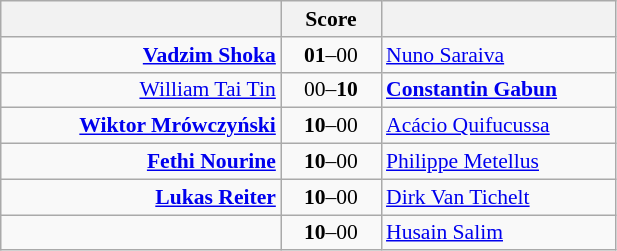<table class="wikitable" style="text-align: center; font-size:90% ">
<tr>
<th align="right" width="180"></th>
<th width="60">Score</th>
<th align="left" width="150"></th>
</tr>
<tr>
<td align=right><strong><a href='#'>Vadzim Shoka</a> </strong></td>
<td align=center><strong>01</strong>–00</td>
<td align=left> <a href='#'>Nuno Saraiva</a></td>
</tr>
<tr>
<td align=right><a href='#'>William Tai Tin</a> </td>
<td align=center>00–<strong>10</strong></td>
<td align=left><strong> <a href='#'>Constantin Gabun</a></strong></td>
</tr>
<tr>
<td align=right><strong><a href='#'>Wiktor Mrówczyński</a> </strong></td>
<td align=center><strong>10</strong>–00</td>
<td align=left> <a href='#'>Acácio Quifucussa</a></td>
</tr>
<tr>
<td align=right><strong><a href='#'>Fethi Nourine</a> </strong></td>
<td align=center><strong>10</strong>–00</td>
<td align=left> <a href='#'>Philippe Metellus</a></td>
</tr>
<tr>
<td align=right><strong><a href='#'>Lukas Reiter</a> </strong></td>
<td align=center><strong>10</strong>–00</td>
<td align=left> <a href='#'>Dirk Van Tichelt</a></td>
</tr>
<tr>
<td align=right><strong></strong></td>
<td align=center><strong>10</strong>–00</td>
<td align=left> <a href='#'>Husain Salim</a></td>
</tr>
</table>
